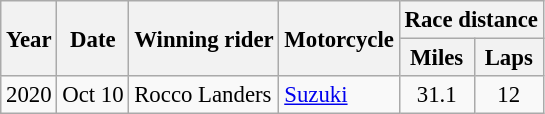<table class="wikitable" style="font-size: 95%;">
<tr>
<th rowspan="2">Year</th>
<th rowspan="2">Date</th>
<th rowspan="2">Winning rider</th>
<th rowspan="2">Motorcycle</th>
<th colspan="2">Race distance</th>
</tr>
<tr>
<th>Miles</th>
<th>Laps</th>
</tr>
<tr>
<td>2020</td>
<td>Oct 10</td>
<td> Rocco Landers</td>
<td><a href='#'>Suzuki</a></td>
<td style="text-align:center">31.1</td>
<td style="text-align:center">12</td>
</tr>
</table>
